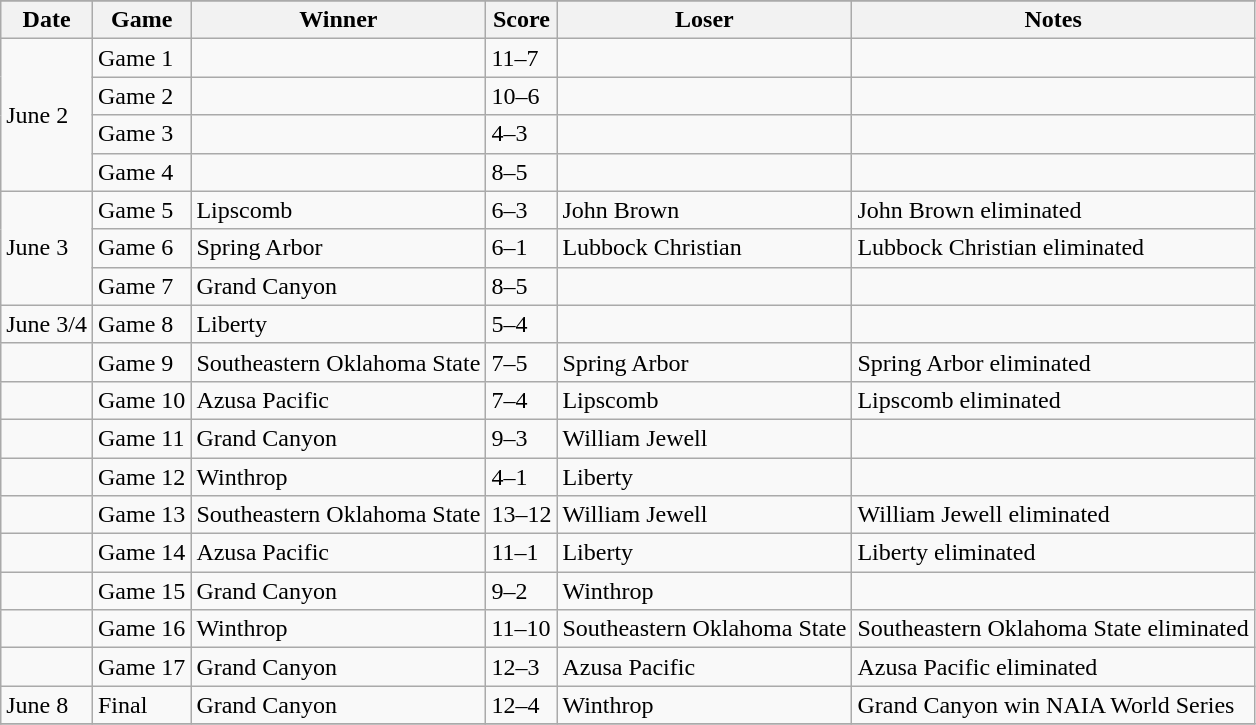<table class="wikitable">
<tr>
</tr>
<tr>
<th>Date</th>
<th>Game</th>
<th>Winner</th>
<th>Score</th>
<th>Loser</th>
<th>Notes</th>
</tr>
<tr>
<td rowspan="4">June 2</td>
<td>Game 1</td>
<td></td>
<td>11–7</td>
<td></td>
<td></td>
</tr>
<tr>
<td>Game 2</td>
<td></td>
<td>10–6</td>
<td></td>
<td></td>
</tr>
<tr>
<td>Game 3</td>
<td></td>
<td>4–3</td>
<td></td>
<td></td>
</tr>
<tr>
<td>Game 4</td>
<td></td>
<td>8–5</td>
<td></td>
<td></td>
</tr>
<tr>
<td rowspan="3">June 3</td>
<td>Game 5</td>
<td>Lipscomb</td>
<td>6–3</td>
<td>John Brown</td>
<td>John Brown eliminated</td>
</tr>
<tr>
<td>Game 6</td>
<td>Spring Arbor</td>
<td>6–1</td>
<td>Lubbock Christian</td>
<td>Lubbock Christian eliminated</td>
</tr>
<tr>
<td>Game 7</td>
<td>Grand Canyon</td>
<td>8–5</td>
<td></td>
<td></td>
</tr>
<tr>
<td>June 3/4</td>
<td>Game 8</td>
<td>Liberty</td>
<td>5–4</td>
<td></td>
<td></td>
</tr>
<tr>
<td></td>
<td>Game 9</td>
<td>Southeastern Oklahoma State</td>
<td>7–5</td>
<td>Spring Arbor</td>
<td>Spring Arbor eliminated</td>
</tr>
<tr>
<td></td>
<td>Game 10</td>
<td>Azusa Pacific</td>
<td>7–4</td>
<td>Lipscomb</td>
<td>Lipscomb eliminated</td>
</tr>
<tr>
<td></td>
<td>Game 11</td>
<td>Grand Canyon</td>
<td>9–3</td>
<td>William Jewell</td>
<td></td>
</tr>
<tr>
<td></td>
<td>Game 12</td>
<td>Winthrop</td>
<td>4–1</td>
<td>Liberty</td>
<td></td>
</tr>
<tr>
<td></td>
<td>Game 13</td>
<td>Southeastern Oklahoma State</td>
<td>13–12</td>
<td>William Jewell</td>
<td>William Jewell eliminated</td>
</tr>
<tr>
<td></td>
<td>Game 14</td>
<td>Azusa Pacific</td>
<td>11–1</td>
<td>Liberty</td>
<td>Liberty eliminated</td>
</tr>
<tr>
<td></td>
<td>Game 15</td>
<td>Grand Canyon</td>
<td>9–2</td>
<td>Winthrop</td>
<td></td>
</tr>
<tr>
<td></td>
<td>Game 16</td>
<td>Winthrop</td>
<td>11–10</td>
<td>Southeastern Oklahoma State</td>
<td>Southeastern Oklahoma State eliminated</td>
</tr>
<tr>
<td></td>
<td>Game 17</td>
<td>Grand Canyon</td>
<td>12–3</td>
<td>Azusa Pacific</td>
<td>Azusa Pacific eliminated</td>
</tr>
<tr>
<td>June 8</td>
<td>Final</td>
<td>Grand Canyon</td>
<td>12–4</td>
<td>Winthrop</td>
<td>Grand Canyon win NAIA World Series</td>
</tr>
<tr>
</tr>
</table>
